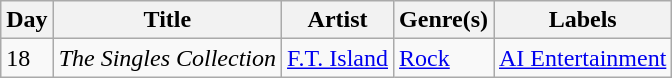<table class="wikitable sortable" style="text-align: left;">
<tr>
<th>Day</th>
<th>Title</th>
<th>Artist</th>
<th>Genre(s)</th>
<th>Labels</th>
</tr>
<tr>
<td rowspan="1">18</td>
<td><em>The Singles Collection</em></td>
<td><a href='#'>F.T. Island</a></td>
<td><a href='#'>Rock</a></td>
<td><a href='#'>AI Entertainment</a></td>
</tr>
</table>
